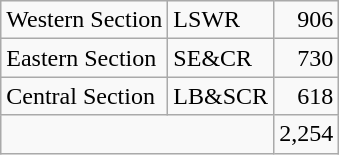<table class="wikitable">
<tr>
<td>Western Section</td>
<td>LSWR</td>
<td style="text-align: right;">906</td>
</tr>
<tr>
<td>Eastern Section</td>
<td>SE&CR</td>
<td style="text-align: right;">730</td>
</tr>
<tr>
<td>Central Section</td>
<td>LB&SCR</td>
<td style="text-align: right;">618</td>
</tr>
<tr>
<td colspan=2></td>
<td style="text-align: right;">2,254</td>
</tr>
</table>
